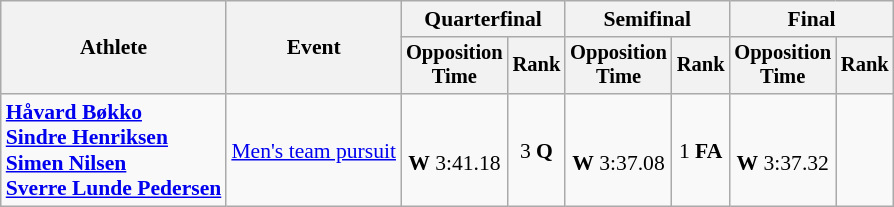<table class="wikitable" style="font-size:90%">
<tr>
<th rowspan="2">Athlete</th>
<th rowspan="2">Event</th>
<th colspan=2>Quarterfinal</th>
<th colspan=2>Semifinal</th>
<th colspan="2">Final</th>
</tr>
<tr style="font-size:95%">
<th>Opposition<br>Time</th>
<th>Rank</th>
<th>Opposition<br>Time</th>
<th>Rank</th>
<th>Opposition<br>Time</th>
<th>Rank</th>
</tr>
<tr align=center>
<td align=left><strong><a href='#'>Håvard Bøkko</a><br><a href='#'>Sindre Henriksen</a><br><a href='#'>Simen Nilsen</a><br><a href='#'>Sverre Lunde Pedersen</a></strong></td>
<td align=left><a href='#'>Men's team pursuit</a></td>
<td><br><strong>W</strong> 3:41.18</td>
<td>3 <strong>Q</strong></td>
<td><br><strong>W</strong> 3:37.08</td>
<td>1 <strong>FA</strong></td>
<td><br><strong>W</strong> 3:37.32</td>
<td></td>
</tr>
</table>
